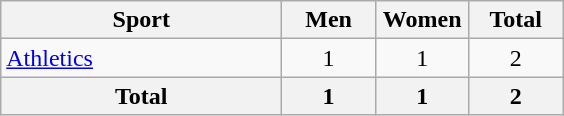<table class="wikitable sortable" style="text-align:center;">
<tr>
<th width=180>Sport</th>
<th width=55>Men</th>
<th width=55>Women</th>
<th width=55>Total</th>
</tr>
<tr>
<td align=left><a href='#'>Athletics</a></td>
<td>1</td>
<td>1</td>
<td>2</td>
</tr>
<tr>
<th>Total</th>
<th>1</th>
<th>1</th>
<th>2</th>
</tr>
</table>
